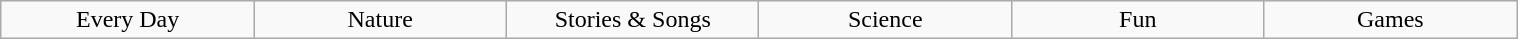<table class="wikitable" style="text-align: center; width: 80%; margin: 1em auto;">
<tr>
<td style="width:70pt;">Every Day</td>
<td style="width:70pt;">Nature</td>
<td style="width:70pt;">Stories & Songs</td>
<td style="width:70pt;">Science</td>
<td style="width:70pt;">Fun</td>
<td style="width:70pt;">Games</td>
</tr>
</table>
